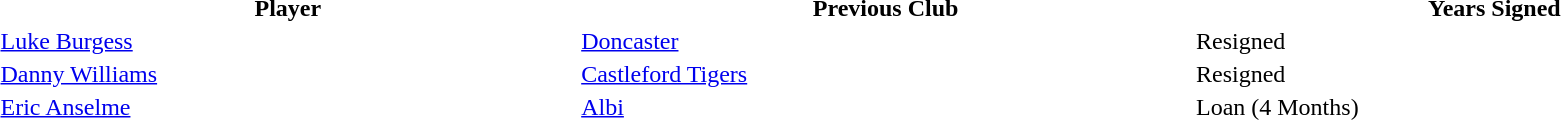<table width=95%>
<tr bgcolor=#FFFF33>
</tr>
<tr>
<th>Player</th>
<th>Previous Club</th>
<th>Years Signed</th>
</tr>
<tr>
<td><a href='#'>Luke Burgess</a></td>
<td><a href='#'>Doncaster</a></td>
<td>Resigned</td>
</tr>
<tr>
<td><a href='#'>Danny Williams</a></td>
<td><a href='#'>Castleford Tigers</a></td>
<td>Resigned</td>
</tr>
<tr>
<td><a href='#'>Eric Anselme</a></td>
<td><a href='#'>Albi</a></td>
<td>Loan (4  Months)</td>
</tr>
<tr>
</tr>
</table>
